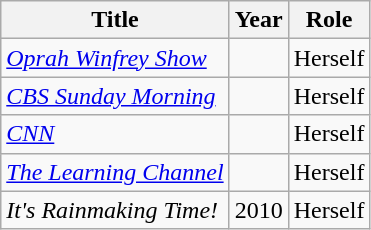<table class="wikitable sortable">
<tr>
<th>Title</th>
<th>Year</th>
<th>Role</th>
</tr>
<tr>
<td><em><a href='#'>Oprah Winfrey Show</a></em></td>
<td></td>
<td>Herself</td>
</tr>
<tr>
<td><em><a href='#'>CBS Sunday Morning</a></em></td>
<td></td>
<td>Herself</td>
</tr>
<tr>
<td><em><a href='#'>CNN</a></em></td>
<td></td>
<td>Herself</td>
</tr>
<tr>
<td><em><a href='#'>The Learning Channel</a></em></td>
<td></td>
<td>Herself</td>
</tr>
<tr>
<td><em>It's Rainmaking Time!</em></td>
<td>2010</td>
<td>Herself</td>
</tr>
</table>
